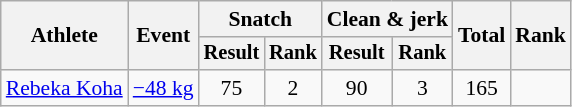<table class="wikitable" style="font-size:90%">
<tr>
<th rowspan="2">Athlete</th>
<th rowspan="2">Event</th>
<th colspan="2">Snatch</th>
<th colspan="2">Clean & jerk</th>
<th rowspan="2">Total</th>
<th rowspan="2">Rank</th>
</tr>
<tr style="font-size:95%">
<th>Result</th>
<th>Rank</th>
<th>Result</th>
<th>Rank</th>
</tr>
<tr align=center>
<td align=left><a href='#'>Rebeka Koha</a></td>
<td align=left><a href='#'>−48 kg</a></td>
<td>75</td>
<td>2</td>
<td>90</td>
<td>3</td>
<td>165</td>
<td></td>
</tr>
</table>
